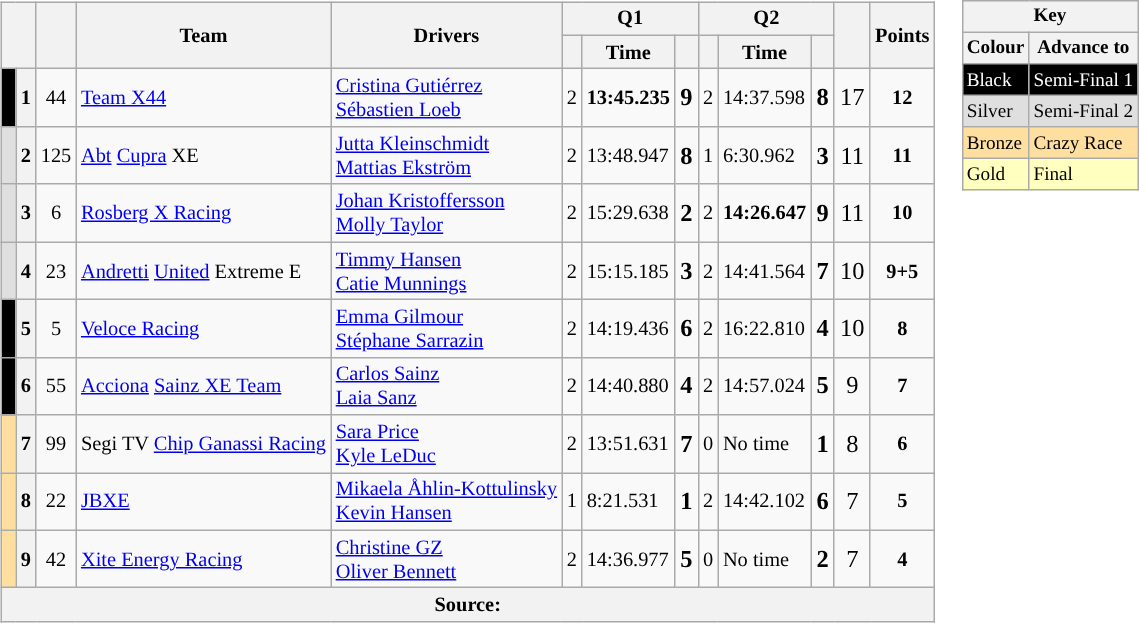<table>
<tr>
<td style="vertical-align:top;"><br><table class="wikitable sortable" style="font-size: 85%">
<tr>
<th scope="col" rowspan="2" colspan="2"></th>
<th scope="col" rowspan="2"></th>
<th scope="col" rowspan="2">Team</th>
<th scope="col" rowspan="2">Drivers</th>
<th scope="col" colspan="3">Q1</th>
<th scope="col" colspan="3">Q2</th>
<th scope="col" rowspan="2"></th>
<th scope="col" rowspan="2">Points</th>
</tr>
<tr class="sorttop">
<th></th>
<th>Time</th>
<th></th>
<th></th>
<th>Time</th>
<th></th>
</tr>
<tr>
<td style="background-color:#000000"> </td>
<th scope=row>1</th>
<td align=center>44</td>
<td> <a href='#'>Team X44</a></td>
<td> <a href='#'>Cristina Gutiérrez</a><br> <a href='#'>Sébastien Loeb</a></td>
<td data-sort-value="1">2</td>
<td data-sort-value="1"><strong>13:45.235</strong></td>
<td data-sort-value="1" align=center style="font-size: 120%"><strong>9</strong></td>
<td data-sort-value="2">2</td>
<td data-sort-value="2">14:37.598</td>
<td data-sort-value="2" align=center style="font-size: 120%"><strong>8</strong></td>
<td data-sort-value="1" align=center style="font-size: 120%">17</td>
<td align=center><strong>12</strong></td>
</tr>
<tr>
<td style="background-color:#DFDFDF"> </td>
<th scope=row>2</th>
<td align=center>125</td>
<td> <a href='#'>Abt</a> <a href='#'>Cupra</a> XE</td>
<td> <a href='#'>Jutta Kleinschmidt</a><br> <a href='#'>Mattias Ekström</a></td>
<td data-sort-value="2">2</td>
<td data-sort-value="2">13:48.947</td>
<td data-sort-value="2" align=center style="font-size: 120%"><strong>8</strong></td>
<td data-sort-value="7">1</td>
<td data-sort-value="7">6:30.962</td>
<td data-sort-value="7" align=center style="font-size: 120%"><strong>3</strong></td>
<td data-sort-value="2" align=center style="font-size: 120%">11</td>
<td align=center><strong>11</strong></td>
</tr>
<tr>
<td style="background-color:#DFDFDF"> </td>
<th scope=row>3</th>
<td align=center>6</td>
<td> <a href='#'>Rosberg X Racing</a></td>
<td> <a href='#'>Johan Kristoffersson</a><br> <a href='#'>Molly Taylor</a></td>
<td data-sort-value="8">2</td>
<td data-sort-value="8">15:29.638</td>
<td data-sort-value="8" align=center style="font-size: 120%"><strong>2</strong></td>
<td data-sort-value="1">2</td>
<td data-sort-value="1"><strong>14:26.647</strong></td>
<td data-sort-value="1" align=center style="font-size: 120%"><strong>9</strong></td>
<td data-sort-value="3" align=center style="font-size: 120%">11</td>
<td align=center><strong>10</strong></td>
</tr>
<tr>
<td style="background-color:#DFDFDF"> </td>
<th scope=row>4</th>
<td align=center>23</td>
<td> <a href='#'>Andretti</a> <a href='#'>United</a> Extreme E</td>
<td> <a href='#'>Timmy Hansen</a><br> <a href='#'>Catie Munnings</a></td>
<td data-sort-value="7">2</td>
<td data-sort-value="7">15:15.185</td>
<td data-sort-value="7" align=center style="font-size: 120%"><strong>3</strong></td>
<td data-sort-value="3">2</td>
<td data-sort-value="3">14:41.564</td>
<td data-sort-value="3" align=center style="font-size: 120%"><strong>7</strong></td>
<td data-sort-value="4" align=center style="font-size: 120%">10</td>
<td align=center><strong>9+5</strong></td>
</tr>
<tr>
<td style="background-color:#000000"> </td>
<th scope=row>5</th>
<td align=center>5</td>
<td> <a href='#'>Veloce Racing</a></td>
<td> <a href='#'>Emma Gilmour</a><br> <a href='#'>Stéphane Sarrazin</a></td>
<td data-sort-value="4">2</td>
<td data-sort-value="4">14:19.436</td>
<td data-sort-value="4" align=center style="font-size: 120%"><strong>6</strong></td>
<td data-sort-value="6">2</td>
<td data-sort-value="6">16:22.810</td>
<td data-sort-value="6" align=center style="font-size: 120%"><strong>4</strong></td>
<td data-sort-value="5" align=center style="font-size: 120%">10</td>
<td align=center><strong>8</strong></td>
</tr>
<tr>
<td style="background-color:#000000"> </td>
<th scope=row>6</th>
<td align=center>55</td>
<td> <a href='#'>Acciona</a>  <a href='#'>Sainz XE Team</a></td>
<td> <a href='#'>Carlos Sainz</a><br> <a href='#'>Laia Sanz</a></td>
<td data-sort-value="6">2</td>
<td data-sort-value="6">14:40.880</td>
<td data-sort-value="6" align=center style="font-size: 120%"><strong>4</strong></td>
<td data-sort-value="5">2</td>
<td data-sort-value="5">14:57.024</td>
<td data-sort-value="5" align=center style="font-size: 120%"><strong>5</strong></td>
<td data-sort-value="6" align=center style="font-size: 120%">9</td>
<td align=center><strong>7</strong></td>
</tr>
<tr>
<td style="background-color:#FFDF9F"> </td>
<th scope=row>7</th>
<td align=center>99</td>
<td> Segi TV <a href='#'>Chip Ganassi Racing</a></td>
<td> <a href='#'>Sara Price</a><br> <a href='#'>Kyle LeDuc</a></td>
<td data-sort-value="3">2</td>
<td data-sort-value="3">13:51.631</td>
<td data-sort-value="3" align=center style="font-size: 120%"><strong>7</strong></td>
<td data-sort-value="9">0</td>
<td data-sort-value="9">No time</td>
<td data-sort-value="9" align=center style="font-size: 120%"><strong>1</strong></td>
<td data-sort-value="7" align=center style="font-size: 120%">8</td>
<td align=center><strong>6</strong></td>
</tr>
<tr>
<td style="background-color:#FFDF9F"> </td>
<th scope=row>8</th>
<td align=center>22</td>
<td> <a href='#'>JBXE</a></td>
<td> <a href='#'>Mikaela Åhlin-Kottulinsky</a><br> <a href='#'>Kevin Hansen</a></td>
<td data-sort-value="9">1</td>
<td data-sort-value="9">8:21.531</td>
<td data-sort-value="9" align=center style="font-size: 120%"><strong>1</strong></td>
<td data-sort-value="4">2</td>
<td data-sort-value="4">14:42.102</td>
<td data-sort-value="4" align=center style="font-size: 120%"><strong>6</strong></td>
<td data-sort-value="8" align=center style="font-size: 120%">7</td>
<td align=center><strong>5</strong></td>
</tr>
<tr>
<td style="background-color:#FFDF9F"> </td>
<th scope=row>9</th>
<td align=center>42</td>
<td> <a href='#'>Xite Energy Racing</a></td>
<td> <a href='#'>Christine GZ</a><br> <a href='#'>Oliver Bennett</a></td>
<td data-sort-value="5">2</td>
<td data-sort-value="5">14:36.977</td>
<td data-sort-value="5" align=center style="font-size: 120%"><strong>5</strong></td>
<td data-sort-value="8">0</td>
<td data-sort-value="8">No time</td>
<td data-sort-value="8" align=center style="font-size: 120%"><strong>2</strong></td>
<td data-sort-value="9" align=center style="font-size: 120%">7</td>
<td align=center><strong>4</strong></td>
</tr>
<tr>
<th colspan="15">Source:</th>
</tr>
</table>
</td>
<td style="vertical-align:top;"><br><table style="margin-right:0; font-size:80%" class="wikitable">
<tr>
<th colspan=2>Key</th>
</tr>
<tr>
<th>Colour</th>
<th>Advance to</th>
</tr>
<tr style="background-color:#000000; color:#FFFFFF">
<td>Black</td>
<td>Semi-Final 1</td>
</tr>
<tr style="background-color:#DFDFDF">
<td>Silver</td>
<td>Semi-Final 2</td>
</tr>
<tr style="background-color:#FFDF9F">
<td>Bronze</td>
<td>Crazy Race</td>
</tr>
<tr style="background-color:#FFFFBF">
<td>Gold</td>
<td>Final</td>
</tr>
</table>
</td>
</tr>
</table>
